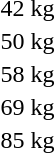<table>
<tr>
<td>42 kg<br></td>
<td></td>
<td></td>
<td></td>
</tr>
<tr>
<td>50 kg<br></td>
<td></td>
<td></td>
<td></td>
</tr>
<tr>
<td>58 kg<br></td>
<td></td>
<td></td>
<td></td>
</tr>
<tr>
<td>69 kg<br></td>
<td></td>
<td></td>
<td></td>
</tr>
<tr>
<td>85 kg<br></td>
<td></td>
<td></td>
<td></td>
</tr>
</table>
